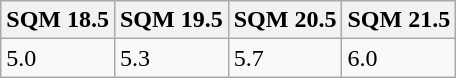<table class="wikitable">
<tr>
<th>SQM 18.5</th>
<th>SQM 19.5</th>
<th>SQM 20.5</th>
<th>SQM 21.5</th>
</tr>
<tr>
<td>5.0</td>
<td>5.3</td>
<td>5.7</td>
<td>6.0</td>
</tr>
</table>
